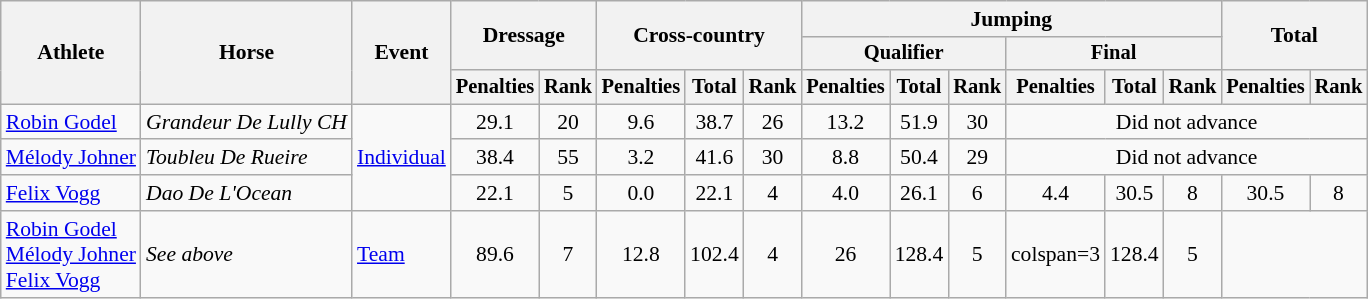<table class=wikitable style=font-size:90%;text-align:center>
<tr>
<th rowspan="3">Athlete</th>
<th rowspan="3">Horse</th>
<th rowspan="3">Event</th>
<th colspan="2" rowspan="2">Dressage</th>
<th colspan="3" rowspan="2">Cross-country</th>
<th colspan="6">Jumping</th>
<th colspan="2" rowspan="2">Total</th>
</tr>
<tr style="font-size:95%">
<th colspan="3">Qualifier</th>
<th colspan="3">Final</th>
</tr>
<tr style="font-size:95%">
<th>Penalties</th>
<th>Rank</th>
<th>Penalties</th>
<th>Total</th>
<th>Rank</th>
<th>Penalties</th>
<th>Total</th>
<th>Rank</th>
<th>Penalties</th>
<th>Total</th>
<th>Rank</th>
<th>Penalties</th>
<th>Rank</th>
</tr>
<tr>
<td align=left><a href='#'>Robin Godel</a></td>
<td align=left><em>Grandeur De Lully CH</em></td>
<td rowspan=3 align=left><a href='#'>Individual</a></td>
<td>29.1</td>
<td>20</td>
<td>9.6</td>
<td>38.7</td>
<td>26</td>
<td>13.2</td>
<td>51.9</td>
<td>30</td>
<td colspan="5">Did not advance</td>
</tr>
<tr>
<td align=left><a href='#'>Mélody Johner</a></td>
<td align=left><em>Toubleu De Rueire</em></td>
<td>38.4</td>
<td>55</td>
<td>3.2</td>
<td>41.6</td>
<td>30</td>
<td>8.8</td>
<td>50.4</td>
<td>29</td>
<td colspan="5">Did not advance</td>
</tr>
<tr>
<td align=left><a href='#'>Felix Vogg</a></td>
<td align=left><em>Dao De L'Ocean</em></td>
<td>22.1</td>
<td>5</td>
<td>0.0</td>
<td>22.1</td>
<td>4</td>
<td>4.0</td>
<td>26.1</td>
<td>6</td>
<td>4.4</td>
<td>30.5</td>
<td>8</td>
<td>30.5</td>
<td>8</td>
</tr>
<tr>
<td align=left><a href='#'>Robin Godel</a><br><a href='#'>Mélody Johner</a><br><a href='#'>Felix Vogg</a></td>
<td align=left><em>See above</em></td>
<td align=left><a href='#'>Team</a></td>
<td>89.6</td>
<td>7</td>
<td>12.8</td>
<td>102.4</td>
<td>4</td>
<td>26</td>
<td>128.4</td>
<td>5</td>
<td>colspan=3 </td>
<td>128.4</td>
<td>5</td>
</tr>
</table>
